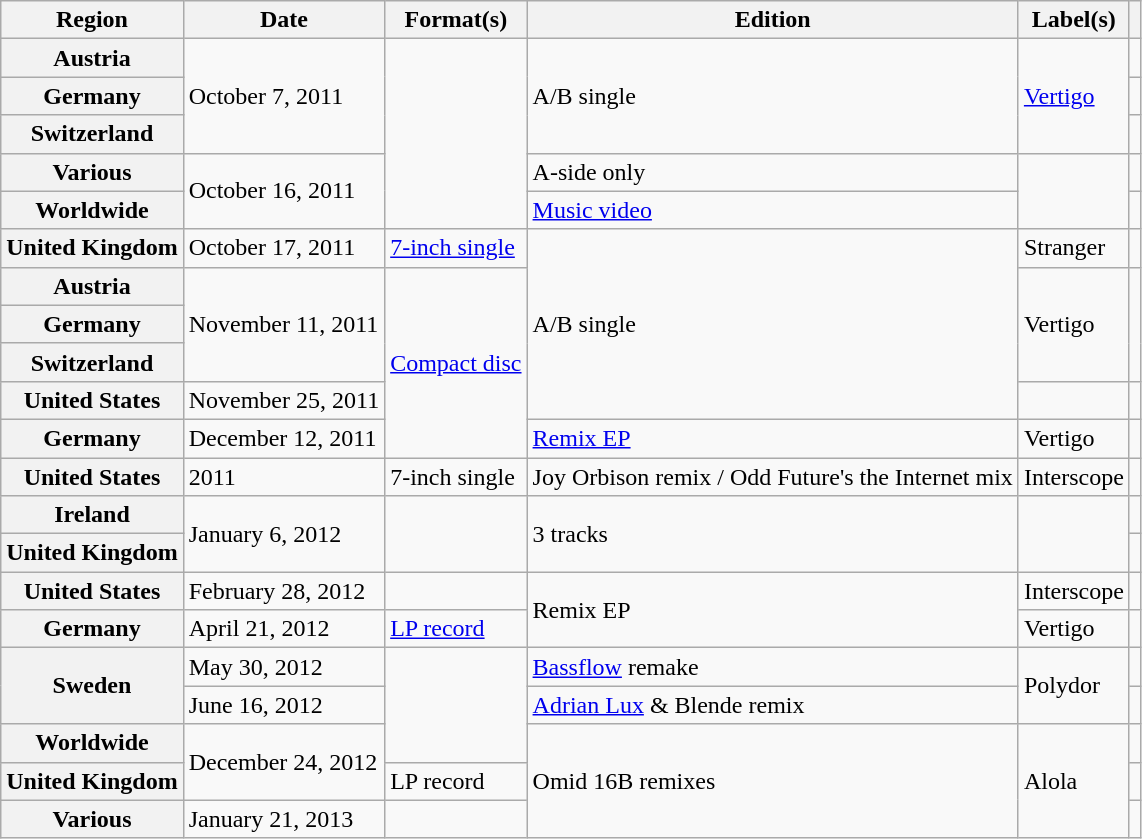<table class="wikitable plainrowheaders">
<tr>
<th scope="col">Region</th>
<th scope="col">Date</th>
<th scope="col">Format(s)</th>
<th scope="col">Edition</th>
<th scope="col">Label(s)</th>
<th scope="col"></th>
</tr>
<tr>
<th scope="row">Austria</th>
<td rowspan="3">October 7, 2011</td>
<td rowspan="5"></td>
<td rowspan="3">A/B single</td>
<td rowspan="3"><a href='#'>Vertigo</a></td>
<td></td>
</tr>
<tr>
<th scope="row">Germany</th>
<td></td>
</tr>
<tr>
<th scope="row">Switzerland</th>
<td></td>
</tr>
<tr>
<th scope="row">Various</th>
<td rowspan="2">October 16, 2011</td>
<td>A-side only</td>
<td rowspan="2"></td>
<td></td>
</tr>
<tr>
<th scope="row">Worldwide</th>
<td><a href='#'>Music video</a></td>
<td></td>
</tr>
<tr>
<th scope="row">United Kingdom</th>
<td>October 17, 2011</td>
<td><a href='#'>7-inch single</a></td>
<td rowspan="5">A/B single</td>
<td>Stranger</td>
<td></td>
</tr>
<tr>
<th scope="row">Austria</th>
<td rowspan="3">November 11, 2011</td>
<td rowspan="5"><a href='#'>Compact disc</a></td>
<td rowspan="3">Vertigo</td>
<td rowspan="3"></td>
</tr>
<tr>
<th scope="row">Germany</th>
</tr>
<tr>
<th scope="row">Switzerland</th>
</tr>
<tr>
<th scope="row">United States</th>
<td>November 25, 2011</td>
<td></td>
<td></td>
</tr>
<tr>
<th scope="row">Germany</th>
<td>December 12, 2011</td>
<td><a href='#'>Remix EP</a></td>
<td>Vertigo</td>
<td></td>
</tr>
<tr>
<th scope="row">United States</th>
<td>2011</td>
<td>7-inch single</td>
<td>Joy Orbison remix / Odd Future's the Internet mix</td>
<td>Interscope</td>
<td></td>
</tr>
<tr>
<th scope="row">Ireland</th>
<td rowspan="2">January 6, 2012</td>
<td rowspan="2"></td>
<td rowspan="2">3 tracks</td>
<td rowspan="2"></td>
<td></td>
</tr>
<tr>
<th scope="row">United Kingdom</th>
<td></td>
</tr>
<tr>
<th scope="row">United States</th>
<td>February 28, 2012</td>
<td></td>
<td rowspan="2">Remix EP</td>
<td>Interscope</td>
<td></td>
</tr>
<tr>
<th scope="row">Germany</th>
<td>April 21, 2012</td>
<td><a href='#'>LP record</a></td>
<td>Vertigo</td>
<td></td>
</tr>
<tr>
<th scope="row" rowspan="2">Sweden</th>
<td>May 30, 2012</td>
<td rowspan="3"></td>
<td><a href='#'>Bassflow</a> remake</td>
<td rowspan="2">Polydor</td>
<td></td>
</tr>
<tr>
<td>June 16, 2012</td>
<td><a href='#'>Adrian Lux</a> & Blende remix</td>
<td></td>
</tr>
<tr>
<th scope="row">Worldwide</th>
<td rowspan="2">December 24, 2012</td>
<td rowspan="3">Omid 16B remixes</td>
<td rowspan="3">Alola</td>
<td></td>
</tr>
<tr>
<th scope="row">United Kingdom</th>
<td>LP record</td>
<td></td>
</tr>
<tr>
<th scope="row">Various</th>
<td>January 21, 2013</td>
<td></td>
<td></td>
</tr>
</table>
